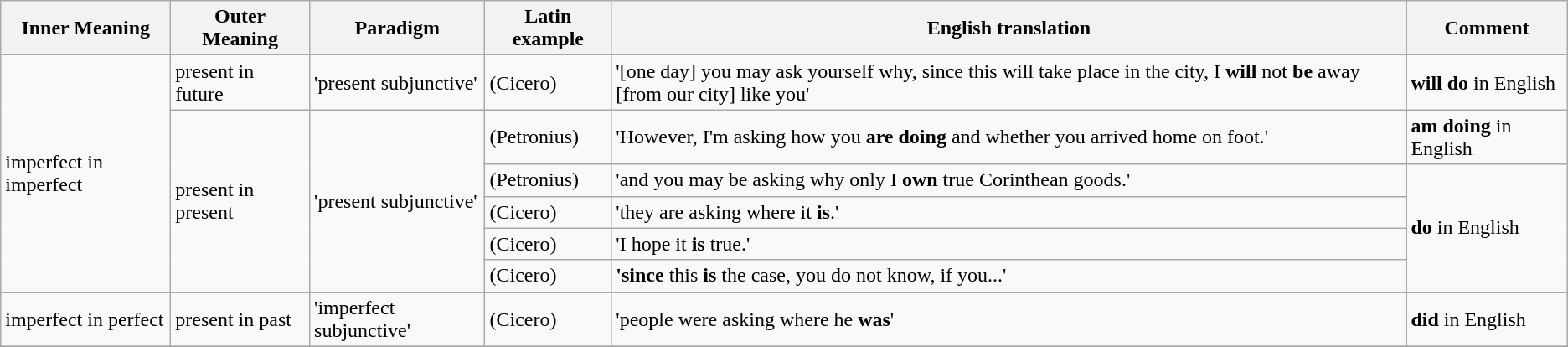<table class="wikitable">
<tr>
<th>Inner Meaning</th>
<th>Outer Meaning</th>
<th>Paradigm</th>
<th>Latin example</th>
<th>English translation</th>
<th>Comment</th>
</tr>
<tr>
<td rowspan=6>imperfect in imperfect</td>
<td rowspan=1>present in future</td>
<td rowspan=1>'present subjunctive'</td>
<td> (Cicero)</td>
<td>'[one day] you may ask yourself why, since this will take place in the city, I <strong>will</strong> not <strong>be</strong> away [from our city] like you'</td>
<td rowspan=1><strong>will do</strong> in English</td>
</tr>
<tr>
<td rowspan=5>present in present</td>
<td rowspan=5>'present subjunctive'</td>
<td> (Petronius)</td>
<td>'However, I'm asking how you <strong>are doing</strong> and whether you arrived home on foot.'</td>
<td rowspan=1><strong>am doing</strong> in English</td>
</tr>
<tr>
<td> (Petronius)</td>
<td>'and you may be asking why only I <strong>own</strong> true Corinthean goods.'</td>
<td rowspan=4><strong>do</strong> in English</td>
</tr>
<tr>
<td> (Cicero)</td>
<td>'they are asking where it <strong>is</strong>.'</td>
</tr>
<tr>
<td> (Cicero)</td>
<td>'I hope it <strong>is</strong> true.'</td>
</tr>
<tr>
<td> (Cicero)</td>
<td><strong>'since</strong> this <strong>is</strong> the case, you do not know, if you...'</td>
</tr>
<tr>
<td rowspan=1>imperfect in perfect</td>
<td rowspan=1>present in past</td>
<td rowspan=1>'imperfect subjunctive'</td>
<td> (Cicero)</td>
<td>'people were asking where he <strong>was</strong>'</td>
<td rowspan=1><strong>did</strong> in English</td>
</tr>
<tr>
</tr>
</table>
